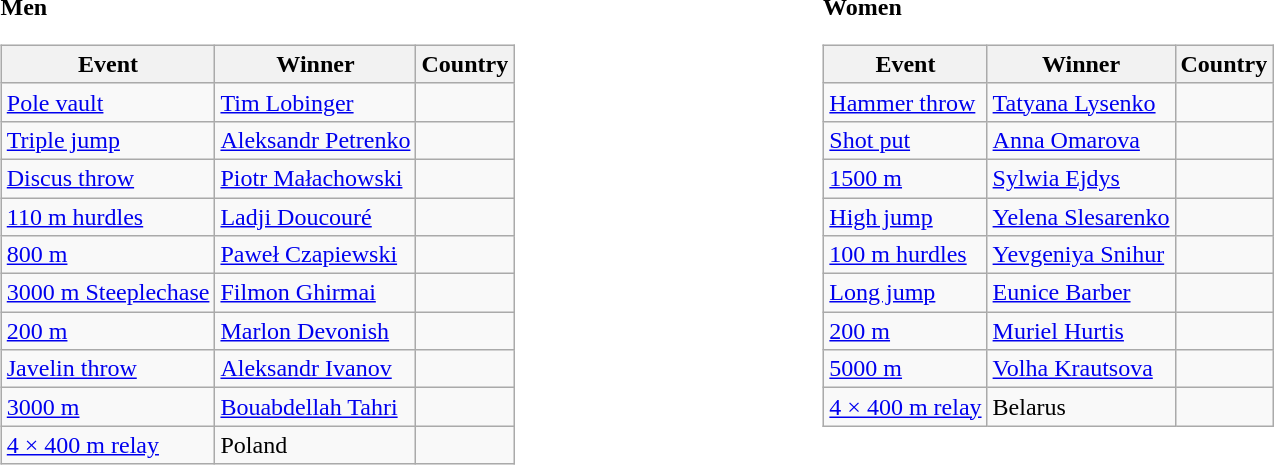<table>
<tr>
<td valign="top" width=33%><br><strong>Men</strong><table class="wikitable">
<tr>
<th>Event</th>
<th>Winner</th>
<th>Country</th>
</tr>
<tr>
<td><a href='#'>Pole vault</a></td>
<td><a href='#'>Tim Lobinger</a></td>
<td></td>
</tr>
<tr>
<td><a href='#'>Triple jump</a></td>
<td><a href='#'>Aleksandr Petrenko</a></td>
<td></td>
</tr>
<tr>
<td><a href='#'>Discus throw</a></td>
<td><a href='#'>Piotr Małachowski</a></td>
<td></td>
</tr>
<tr>
<td><a href='#'>110 m hurdles</a></td>
<td><a href='#'>Ladji Doucouré</a></td>
<td></td>
</tr>
<tr>
<td><a href='#'>800 m</a></td>
<td><a href='#'>Paweł Czapiewski</a></td>
<td></td>
</tr>
<tr>
<td><a href='#'>3000 m Steeplechase</a></td>
<td><a href='#'>Filmon Ghirmai</a></td>
<td></td>
</tr>
<tr>
<td><a href='#'>200 m</a></td>
<td><a href='#'>Marlon Devonish</a></td>
<td></td>
</tr>
<tr>
<td><a href='#'>Javelin throw</a></td>
<td><a href='#'>Aleksandr Ivanov</a></td>
<td></td>
</tr>
<tr>
<td><a href='#'>3000 m</a></td>
<td><a href='#'>Bouabdellah Tahri</a></td>
<td></td>
</tr>
<tr>
<td><a href='#'>4 × 400 m relay</a></td>
<td>Poland</td>
<td></td>
</tr>
</table>
</td>
<td valign="top" width=33%><br><strong>Women</strong><table class="wikitable">
<tr>
<th>Event</th>
<th>Winner</th>
<th>Country</th>
</tr>
<tr>
<td><a href='#'>Hammer throw</a></td>
<td><a href='#'>Tatyana Lysenko</a></td>
<td></td>
</tr>
<tr>
<td><a href='#'>Shot put</a></td>
<td><a href='#'>Anna Omarova</a></td>
<td></td>
</tr>
<tr>
<td><a href='#'>1500 m</a></td>
<td><a href='#'>Sylwia Ejdys</a></td>
<td></td>
</tr>
<tr>
<td><a href='#'>High jump</a></td>
<td><a href='#'>Yelena Slesarenko</a></td>
<td></td>
</tr>
<tr>
<td><a href='#'>100 m hurdles</a></td>
<td><a href='#'>Yevgeniya Snihur</a></td>
<td></td>
</tr>
<tr>
<td><a href='#'>Long jump</a></td>
<td><a href='#'>Eunice Barber</a></td>
<td></td>
</tr>
<tr>
<td><a href='#'>200 m</a></td>
<td><a href='#'>Muriel Hurtis</a></td>
<td></td>
</tr>
<tr>
<td><a href='#'>5000 m</a></td>
<td><a href='#'>Volha Krautsova</a></td>
<td></td>
</tr>
<tr>
<td><a href='#'>4 × 400 m relay</a></td>
<td>Belarus</td>
<td></td>
</tr>
</table>
</td>
</tr>
</table>
